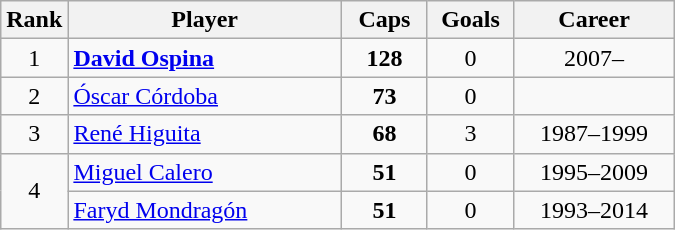<table class="wikitable sortable" style="text-align:center;">
<tr>
<th width="30">Rank</th>
<th style="width:175px;">Player</th>
<th width="50">Caps</th>
<th width="50">Goals</th>
<th style="width:100px;">Career</th>
</tr>
<tr>
<td>1</td>
<td style="text-align:left"><strong><a href='#'>David Ospina</a></strong></td>
<td><strong>128</strong></td>
<td>0</td>
<td>2007–</td>
</tr>
<tr>
<td>2</td>
<td style="text-align:left"><a href='#'>Óscar Córdoba</a></td>
<td><strong>73</strong></td>
<td>0</td>
<td></td>
</tr>
<tr>
<td>3</td>
<td style="text-align:left"><a href='#'>René Higuita</a></td>
<td><strong>68</strong></td>
<td>3</td>
<td>1987–1999</td>
</tr>
<tr>
<td rowspan=2>4</td>
<td style="text-align:left"><a href='#'>Miguel Calero</a></td>
<td><strong>51</strong></td>
<td>0</td>
<td>1995–2009</td>
</tr>
<tr>
<td style="text-align:left"><a href='#'>Faryd Mondragón</a></td>
<td><strong>51</strong></td>
<td>0</td>
<td>1993–2014</td>
</tr>
</table>
